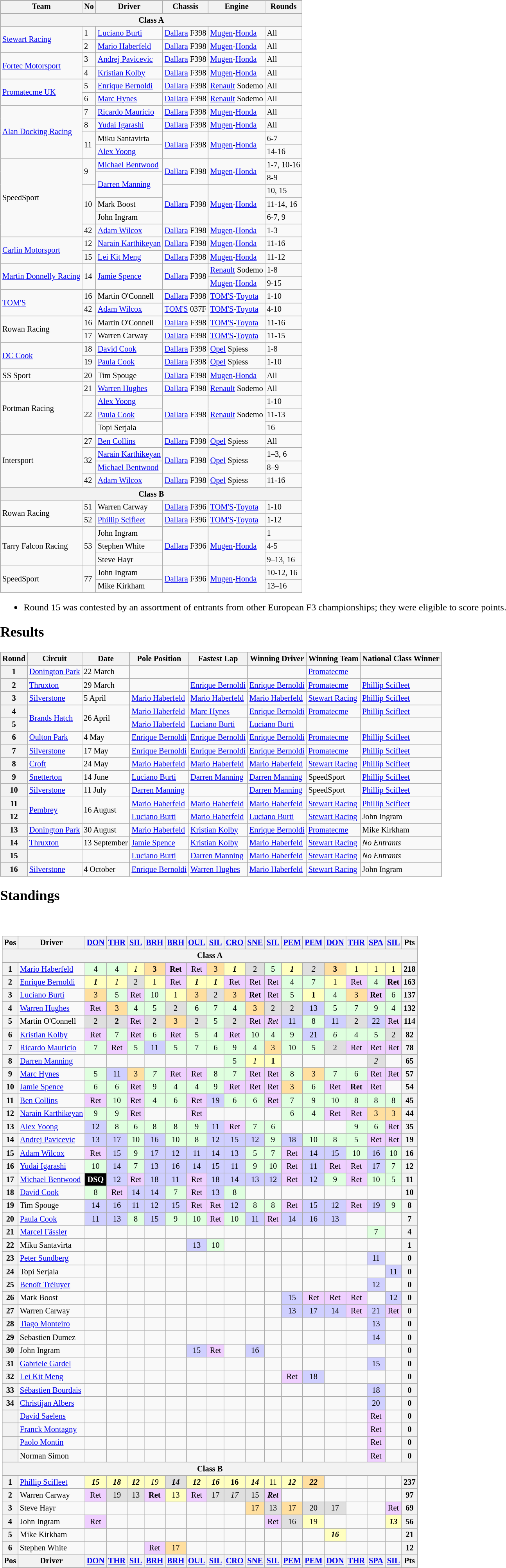<table>
<tr>
<td><br><table class="wikitable" style="font-size: 85%;">
<tr>
<th>Team</th>
<th>No</th>
<th>Driver</th>
<th>Chassis</th>
<th>Engine</th>
<th>Rounds</th>
</tr>
<tr>
<th colspan=6>Class A</th>
</tr>
<tr>
<td rowspan=2> <a href='#'>Stewart Racing</a></td>
<td>1</td>
<td> <a href='#'>Luciano Burti</a></td>
<td nowrap><a href='#'>Dallara</a> F398</td>
<td><a href='#'>Mugen</a>-<a href='#'>Honda</a></td>
<td>All</td>
</tr>
<tr>
<td>2</td>
<td> <a href='#'>Mario Haberfeld</a></td>
<td><a href='#'>Dallara</a> F398</td>
<td><a href='#'>Mugen</a>-<a href='#'>Honda</a></td>
<td>All</td>
</tr>
<tr>
<td rowspan=2> <a href='#'>Fortec Motorsport</a></td>
<td>3</td>
<td> <a href='#'>Andrej Pavicevic</a></td>
<td><a href='#'>Dallara</a> F398</td>
<td><a href='#'>Mugen</a>-<a href='#'>Honda</a></td>
<td>All</td>
</tr>
<tr>
<td>4</td>
<td> <a href='#'>Kristian Kolby</a></td>
<td><a href='#'>Dallara</a> F398</td>
<td><a href='#'>Mugen</a>-<a href='#'>Honda</a></td>
<td>All</td>
</tr>
<tr>
<td rowspan=2> <a href='#'>Promatecme UK</a></td>
<td>5</td>
<td> <a href='#'>Enrique Bernoldi</a></td>
<td><a href='#'>Dallara</a> F398</td>
<td nowrap><a href='#'>Renault</a> Sodemo</td>
<td>All</td>
</tr>
<tr>
<td>6</td>
<td> <a href='#'>Marc Hynes</a></td>
<td><a href='#'>Dallara</a> F398</td>
<td><a href='#'>Renault</a> Sodemo</td>
<td>All</td>
</tr>
<tr>
<td rowspan=4> <a href='#'>Alan Docking Racing</a></td>
<td>7</td>
<td> <a href='#'>Ricardo Mauricio</a></td>
<td><a href='#'>Dallara</a> F398</td>
<td><a href='#'>Mugen</a>-<a href='#'>Honda</a></td>
<td>All</td>
</tr>
<tr>
<td>8</td>
<td> <a href='#'>Yudai Igarashi</a></td>
<td><a href='#'>Dallara</a> F398</td>
<td><a href='#'>Mugen</a>-<a href='#'>Honda</a></td>
<td>All</td>
</tr>
<tr>
<td rowspan=2>11</td>
<td> Miku Santavirta</td>
<td rowspan=2><a href='#'>Dallara</a> F398</td>
<td rowspan=2><a href='#'>Mugen</a>-<a href='#'>Honda</a></td>
<td>6-7</td>
</tr>
<tr>
<td> <a href='#'>Alex Yoong</a></td>
<td>14-16</td>
</tr>
<tr>
<td rowspan=6> SpeedSport</td>
<td rowspan=2>9</td>
<td> <a href='#'>Michael Bentwood</a></td>
<td rowspan=2><a href='#'>Dallara</a> F398</td>
<td rowspan=2><a href='#'>Mugen</a>-<a href='#'>Honda</a></td>
<td nowrap>1-7, 10-16</td>
</tr>
<tr>
<td rowspan=2> <a href='#'>Darren Manning</a></td>
<td>8-9</td>
</tr>
<tr>
<td rowspan=3>10</td>
<td rowspan=3><a href='#'>Dallara</a> F398</td>
<td rowspan=3><a href='#'>Mugen</a>-<a href='#'>Honda</a></td>
<td>10, 15</td>
</tr>
<tr>
<td> Mark Boost</td>
<td>11-14, 16</td>
</tr>
<tr>
<td> John Ingram</td>
<td>6-7, 9</td>
</tr>
<tr>
<td>42</td>
<td> <a href='#'>Adam Wilcox</a></td>
<td><a href='#'>Dallara</a> F398</td>
<td><a href='#'>Mugen</a>-<a href='#'>Honda</a></td>
<td>1-3</td>
</tr>
<tr>
<td rowspan=2> <a href='#'>Carlin Motorsport</a></td>
<td>12</td>
<td nowrap> <a href='#'>Narain Karthikeyan</a></td>
<td><a href='#'>Dallara</a> F398</td>
<td><a href='#'>Mugen</a>-<a href='#'>Honda</a></td>
<td>11-16</td>
</tr>
<tr>
<td>15</td>
<td> <a href='#'>Lei Kit Meng</a></td>
<td><a href='#'>Dallara</a> F398</td>
<td><a href='#'>Mugen</a>-<a href='#'>Honda</a></td>
<td>11-12</td>
</tr>
<tr>
<td rowspan=2> <a href='#'>Martin Donnelly Racing</a></td>
<td rowspan=2>14</td>
<td rowspan=2> <a href='#'>Jamie Spence</a></td>
<td rowspan=2><a href='#'>Dallara</a> F398</td>
<td><a href='#'>Renault</a> Sodemo</td>
<td>1-8</td>
</tr>
<tr>
<td><a href='#'>Mugen</a>-<a href='#'>Honda</a></td>
<td>9-15</td>
</tr>
<tr>
<td rowspan=2> <a href='#'>TOM'S</a></td>
<td>16</td>
<td> Martin O'Connell</td>
<td><a href='#'>Dallara</a> F398</td>
<td><a href='#'>TOM'S</a>-<a href='#'>Toyota</a></td>
<td>1-10</td>
</tr>
<tr>
<td>42</td>
<td> <a href='#'>Adam Wilcox</a></td>
<td><a href='#'>TOM'S</a> 037F</td>
<td><a href='#'>TOM'S</a>-<a href='#'>Toyota</a></td>
<td>4-10</td>
</tr>
<tr>
<td rowspan=2> Rowan Racing</td>
<td>16</td>
<td> Martin O'Connell</td>
<td><a href='#'>Dallara</a> F398</td>
<td><a href='#'>TOM'S</a>-<a href='#'>Toyota</a></td>
<td>11-16</td>
</tr>
<tr>
<td>17</td>
<td> Warren Carway</td>
<td><a href='#'>Dallara</a> F398</td>
<td><a href='#'>TOM'S</a>-<a href='#'>Toyota</a></td>
<td>11-15</td>
</tr>
<tr>
<td rowspan=2> <a href='#'>DC Cook</a></td>
<td>18</td>
<td> <a href='#'>David Cook</a></td>
<td><a href='#'>Dallara</a> F398</td>
<td><a href='#'>Opel</a> Spiess</td>
<td>1-8</td>
</tr>
<tr>
<td>19</td>
<td> <a href='#'>Paula Cook</a></td>
<td><a href='#'>Dallara</a> F398</td>
<td><a href='#'>Opel</a> Spiess</td>
<td>1-10</td>
</tr>
<tr>
<td> SS Sport</td>
<td>20</td>
<td> Tim Spouge</td>
<td><a href='#'>Dallara</a> F398</td>
<td><a href='#'>Mugen</a>-<a href='#'>Honda</a></td>
<td>All</td>
</tr>
<tr>
<td rowspan=4> Portman Racing</td>
<td>21</td>
<td> <a href='#'>Warren Hughes</a></td>
<td><a href='#'>Dallara</a> F398</td>
<td><a href='#'>Renault</a> Sodemo</td>
<td>All</td>
</tr>
<tr>
<td rowspan=3>22</td>
<td> <a href='#'>Alex Yoong</a></td>
<td rowspan=3><a href='#'>Dallara</a> F398</td>
<td rowspan=3><a href='#'>Renault</a> Sodemo</td>
<td>1-10</td>
</tr>
<tr>
<td> <a href='#'>Paula Cook</a></td>
<td>11-13</td>
</tr>
<tr>
<td> Topi Serjala</td>
<td>16</td>
</tr>
<tr>
<td rowspan=4> Intersport</td>
<td>27</td>
<td> <a href='#'>Ben Collins</a></td>
<td><a href='#'>Dallara</a> F398</td>
<td><a href='#'>Opel</a> Spiess</td>
<td>All</td>
</tr>
<tr>
<td rowspan=2>32</td>
<td> <a href='#'>Narain Karthikeyan</a></td>
<td rowspan=2><a href='#'>Dallara</a> F398</td>
<td rowspan=2><a href='#'>Opel</a> Spiess</td>
<td>1–3, 6</td>
</tr>
<tr>
<td> <a href='#'>Michael Bentwood</a></td>
<td>8–9</td>
</tr>
<tr>
<td>42</td>
<td> <a href='#'>Adam Wilcox</a></td>
<td><a href='#'>Dallara</a> F398</td>
<td><a href='#'>Opel</a> Spiess</td>
<td>11-16</td>
</tr>
<tr>
<th colspan=6>Class B</th>
</tr>
<tr>
<td rowspan=2> Rowan Racing</td>
<td>51</td>
<td> Warren Carway</td>
<td><a href='#'>Dallara</a> F396</td>
<td><a href='#'>TOM'S</a>-<a href='#'>Toyota</a></td>
<td>1-10</td>
</tr>
<tr>
<td>52</td>
<td> <a href='#'>Phillip Scifleet</a></td>
<td><a href='#'>Dallara</a> F396</td>
<td><a href='#'>TOM'S</a>-<a href='#'>Toyota</a></td>
<td>1-12</td>
</tr>
<tr>
<td rowspan=3> Tarry Falcon Racing</td>
<td rowspan=3>53</td>
<td> John Ingram</td>
<td rowspan=3><a href='#'>Dallara</a> F396</td>
<td rowspan=3><a href='#'>Mugen</a>-<a href='#'>Honda</a></td>
<td>1</td>
</tr>
<tr>
<td> Stephen White</td>
<td>4-5</td>
</tr>
<tr>
<td> Steve Hayr</td>
<td>9–13, 16</td>
</tr>
<tr>
<td rowspan=2> SpeedSport</td>
<td rowspan=2>77</td>
<td> John Ingram</td>
<td rowspan=2><a href='#'>Dallara</a> F396</td>
<td rowspan=2><a href='#'>Mugen</a>-<a href='#'>Honda</a></td>
<td>10-12, 16</td>
</tr>
<tr>
<td> Mike Kirkham</td>
<td>13–16</td>
</tr>
<tr>
</tr>
</table>
<ul><li>Round 15 was contested by an assortment of entrants from other European F3 championships; they were eligible to score points.</li></ul><h2>Results</h2><table class="wikitable" style="font-size: 85%;">
<tr>
<th nowrap>Round</th>
<th nowrap>Circuit</th>
<th nowrap>Date</th>
<th nowrap>Pole Position</th>
<th nowrap>Fastest Lap</th>
<th nowrap>Winning Driver</th>
<th nowrap>Winning Team</th>
<th nowrap>National Class Winner</th>
</tr>
<tr>
<th>1</th>
<td> <a href='#'>Donington Park</a></td>
<td>22 March</td>
<td></td>
<td></td>
<td></td>
<td> <a href='#'>Promatecme</a></td>
<td></td>
</tr>
<tr>
<th>2</th>
<td> <a href='#'>Thruxton</a></td>
<td>29 March</td>
<td></td>
<td> <a href='#'>Enrique Bernoldi</a></td>
<td> <a href='#'>Enrique Bernoldi</a></td>
<td> <a href='#'>Promatecme</a></td>
<td> <a href='#'>Phillip Scifleet</a></td>
</tr>
<tr>
<th>3</th>
<td> <a href='#'>Silverstone</a></td>
<td>5 April</td>
<td> <a href='#'>Mario Haberfeld</a></td>
<td> <a href='#'>Mario Haberfeld</a></td>
<td> <a href='#'>Mario Haberfeld</a></td>
<td> <a href='#'>Stewart Racing</a></td>
<td> <a href='#'>Phillip Scifleet</a></td>
</tr>
<tr>
<th>4</th>
<td rowspan=2> <a href='#'>Brands Hatch</a></td>
<td rowspan=2>26 April</td>
<td> <a href='#'>Mario Haberfeld</a></td>
<td> <a href='#'>Marc Hynes</a></td>
<td> <a href='#'>Enrique Bernoldi</a></td>
<td> <a href='#'>Promatecme</a></td>
<td> <a href='#'>Phillip Scifleet</a></td>
</tr>
<tr>
<th>5</th>
<td> <a href='#'>Mario Haberfeld</a></td>
<td> <a href='#'>Luciano Burti</a></td>
<td> <a href='#'>Luciano Burti</a></td>
<td></td>
<td></td>
</tr>
<tr>
<th>6</th>
<td> <a href='#'>Oulton Park</a></td>
<td>4 May</td>
<td> <a href='#'>Enrique Bernoldi</a></td>
<td> <a href='#'>Enrique Bernoldi</a></td>
<td> <a href='#'>Enrique Bernoldi</a></td>
<td> <a href='#'>Promatecme</a></td>
<td> <a href='#'>Phillip Scifleet</a></td>
</tr>
<tr>
<th>7</th>
<td> <a href='#'>Silverstone</a></td>
<td>17 May</td>
<td> <a href='#'>Enrique Bernoldi</a></td>
<td> <a href='#'>Enrique Bernoldi</a></td>
<td> <a href='#'>Enrique Bernoldi</a></td>
<td> <a href='#'>Promatecme</a></td>
<td> <a href='#'>Phillip Scifleet</a></td>
</tr>
<tr>
<th>8</th>
<td> <a href='#'>Croft</a></td>
<td>24 May</td>
<td> <a href='#'>Mario Haberfeld</a></td>
<td> <a href='#'>Mario Haberfeld</a></td>
<td> <a href='#'>Mario Haberfeld</a></td>
<td> <a href='#'>Stewart Racing</a></td>
<td> <a href='#'>Phillip Scifleet</a></td>
</tr>
<tr>
<th>9</th>
<td> <a href='#'>Snetterton</a></td>
<td>14 June</td>
<td> <a href='#'>Luciano Burti</a></td>
<td> <a href='#'>Darren Manning</a></td>
<td> <a href='#'>Darren Manning</a></td>
<td> SpeedSport</td>
<td> <a href='#'>Phillip Scifleet</a></td>
</tr>
<tr>
<th>10</th>
<td> <a href='#'>Silverstone</a></td>
<td>11 July</td>
<td> <a href='#'>Darren Manning</a></td>
<td></td>
<td> <a href='#'>Darren Manning</a></td>
<td> SpeedSport</td>
<td> <a href='#'>Phillip Scifleet</a></td>
</tr>
<tr>
<th>11</th>
<td rowspan=2> <a href='#'>Pembrey</a></td>
<td rowspan=2>16 August</td>
<td> <a href='#'>Mario Haberfeld</a></td>
<td> <a href='#'>Mario Haberfeld</a></td>
<td> <a href='#'>Mario Haberfeld</a></td>
<td> <a href='#'>Stewart Racing</a></td>
<td> <a href='#'>Phillip Scifleet</a></td>
</tr>
<tr>
<th>12</th>
<td> <a href='#'>Luciano Burti</a></td>
<td> <a href='#'>Mario Haberfeld</a></td>
<td> <a href='#'>Luciano Burti</a></td>
<td> <a href='#'>Stewart Racing</a></td>
<td> John Ingram</td>
</tr>
<tr>
<th>13</th>
<td> <a href='#'>Donington Park</a></td>
<td>30 August</td>
<td> <a href='#'>Mario Haberfeld</a></td>
<td> <a href='#'>Kristian Kolby</a></td>
<td> <a href='#'>Enrique Bernoldi</a></td>
<td> <a href='#'>Promatecme</a></td>
<td> Mike Kirkham</td>
</tr>
<tr>
<th>14</th>
<td> <a href='#'>Thruxton</a></td>
<td>13 September</td>
<td> <a href='#'>Jamie Spence</a></td>
<td> <a href='#'>Kristian Kolby</a></td>
<td> <a href='#'>Mario Haberfeld</a></td>
<td> <a href='#'>Stewart Racing</a></td>
<td><em>No Entrants</em></td>
</tr>
<tr>
<th>15</th>
<td></td>
<td></td>
<td> <a href='#'>Luciano Burti</a></td>
<td> <a href='#'>Darren Manning</a></td>
<td> <a href='#'>Mario Haberfeld</a></td>
<td> <a href='#'>Stewart Racing</a></td>
<td><em>No Entrants</em></td>
</tr>
<tr>
<th>16</th>
<td> <a href='#'>Silverstone</a></td>
<td>4 October</td>
<td> <a href='#'>Enrique Bernoldi</a></td>
<td> <a href='#'>Warren Hughes</a></td>
<td> <a href='#'>Mario Haberfeld</a></td>
<td> <a href='#'>Stewart Racing</a></td>
<td> John Ingram</td>
</tr>
<tr>
</tr>
</table>
<h2>Standings</h2><table>
<tr>
<td><br><table class="wikitable" style="font-size: 85%; text-align: center;">
<tr valign="top">
<th valign="middle">Pos</th>
<th valign="middle">Driver</th>
<th><a href='#'>DON</a><br></th>
<th><a href='#'>THR</a><br></th>
<th><a href='#'>SIL</a><br></th>
<th><a href='#'>BRH</a><br></th>
<th><a href='#'>BRH</a><br></th>
<th><a href='#'>OUL</a><br></th>
<th><a href='#'>SIL</a><br></th>
<th><a href='#'>CRO</a><br></th>
<th><a href='#'>SNE</a><br></th>
<th><a href='#'>SIL</a><br></th>
<th><a href='#'>PEM</a><br></th>
<th><a href='#'>PEM</a><br></th>
<th><a href='#'>DON</a><br></th>
<th><a href='#'>THR</a><br></th>
<th><a href='#'>SPA</a><br></th>
<th><a href='#'>SIL</a><br></th>
<th valign="middle">Pts</th>
</tr>
<tr>
<th colspan=20>Class A</th>
</tr>
<tr>
<th>1</th>
<td align=left> <a href='#'>Mario Haberfeld</a></td>
<td style="background:#DFFFDF;">4</td>
<td style="background:#DFFFDF;">4</td>
<td style="background:#FFFFBF;"><em>1</em></td>
<td style="background:#FFDF9F;"><strong>3</strong></td>
<td style="background:#EFCFFF;"><strong>Ret</strong></td>
<td style="background:#EFCFFF;">Ret</td>
<td style="background:#FFDF9F;">3</td>
<td style="background:#FFFFBF;"><strong><em>1</em></strong></td>
<td style="background:#DFDFDF;">2</td>
<td style="background:#DFFFDF;">5</td>
<td style="background:#FFFFBF;"><strong><em>1</em></strong></td>
<td style="background:#DFDFDF;"><em>2</em></td>
<td style="background:#FFDF9F;"><strong>3</strong></td>
<td style="background:#FFFFBF;">1</td>
<td style="background:#FFFFBF;">1</td>
<td style="background:#FFFFBF;">1</td>
<th>218</th>
</tr>
<tr>
<th>2</th>
<td align=left> <a href='#'>Enrique Bernoldi</a></td>
<td style="background:#FFFFBF;"><strong><em>1</em></strong></td>
<td style="background:#FFFFBF;"><em>1</em></td>
<td style="background:#DFDFDF;">2</td>
<td style="background:#FFFFBF;">1</td>
<td style="background:#EFCFFF;">Ret</td>
<td style="background:#FFFFBF;"><strong><em>1</em></strong></td>
<td style="background:#FFFFBF;"><strong><em>1</em></strong></td>
<td style="background:#EFCFFF;">Ret</td>
<td style="background:#EFCFFF;">Ret</td>
<td style="background:#EFCFFF;">Ret</td>
<td style="background:#DFFFDF;">4</td>
<td style="background:#DFFFDF;">7</td>
<td style="background:#FFFFBF;">1</td>
<td style="background:#EFCFFF;">Ret</td>
<td style="background:#DFFFDF;">4</td>
<td style="background:#EFCFFF;"><strong>Ret</strong></td>
<th>163</th>
</tr>
<tr>
<th>3</th>
<td align=left> <a href='#'>Luciano Burti</a></td>
<td style="background:#FFDF9F;">3</td>
<td style="background:#DFFFDF;">5</td>
<td style="background:#EFCFFF;">Ret</td>
<td style="background:#DFFFDF;">10</td>
<td style="background:#FFFFBF;">1</td>
<td style="background:#FFDF9F;">3</td>
<td style="background:#DFDFDF;">2</td>
<td style="background:#FFDF9F;">3</td>
<td style="background:#EFCFFF;"><strong>Ret</strong></td>
<td style="background:#EFCFFF;">Ret</td>
<td style="background:#DFFFDF;">5</td>
<td style="background:#FFFFBF;"><strong>1</strong></td>
<td style="background:#DFFFDF;">4</td>
<td style="background:#FFDF9F;">3</td>
<td style="background:#EFCFFF;"><strong>Ret</strong></td>
<td style="background:#DFFFDF;">6</td>
<th>137</th>
</tr>
<tr>
<th>4</th>
<td align=left> <a href='#'>Warren Hughes</a></td>
<td style="background:#EFCFFF;">Ret</td>
<td style="background:#FFDF9F;">3</td>
<td style="background:#DFFFDF;">4</td>
<td style="background:#DFFFDF;">5</td>
<td style="background:#DFDFDF;">2</td>
<td style="background:#DFFFDF;">6</td>
<td style="background:#DFFFDF;">7</td>
<td style="background:#DFFFDF;">4</td>
<td style="background:#FFDF9F;">3</td>
<td style="background:#DFDFDF;">2</td>
<td style="background:#DFDFDF;">2</td>
<td style="background:#CFCFFF;">13</td>
<td style="background:#DFFFDF;">5</td>
<td style="background:#DFFFDF;">7</td>
<td style="background:#DFFFDF;">9</td>
<td style="background:#DFFFDF;">4</td>
<th>132</th>
</tr>
<tr>
<th>5</th>
<td align=left> Martin O'Connell</td>
<td style="background:#DFDFDF;">2</td>
<td style="background:#DFDFDF;"><strong>2</strong></td>
<td style="background:#EFCFFF;">Ret</td>
<td style="background:#DFDFDF;">2</td>
<td style="background:#FFDF9F;">3</td>
<td style="background:#DFDFDF;">2</td>
<td style="background:#DFFFDF;">5</td>
<td style="background:#DFDFDF;">2</td>
<td style="background:#EFCFFF;">Ret</td>
<td style="background:#EFCFFF;"><em>Ret</em></td>
<td style="background:#CFCFFF;">11</td>
<td style="background:#DFFFDF;">8</td>
<td style="background:#CFCFFF;">11</td>
<td style="background:#DFDFDF;">2</td>
<td style="background:#CFCFFF;">22</td>
<td style="background:#EFCFFF;">Ret</td>
<th>114</th>
</tr>
<tr>
<th>6</th>
<td align=left> <a href='#'>Kristian Kolby</a></td>
<td style="background:#EFCFFF;">Ret</td>
<td style="background:#DFFFDF;">7</td>
<td style="background:#EFCFFF;">Ret</td>
<td style="background:#DFFFDF;">6</td>
<td style="background:#EFCFFF;">Ret</td>
<td style="background:#DFFFDF;">5</td>
<td style="background:#DFFFDF;">4</td>
<td style="background:#EFCFFF;">Ret</td>
<td style="background:#DFFFDF;">10</td>
<td style="background:#DFFFDF;">4</td>
<td style="background:#DFFFDF;">9</td>
<td style="background:#CFCFFF;">21</td>
<td style="background:#DFFFDF;"><em>6</em></td>
<td style="background:#DFFFDF;">4</td>
<td style="background:#DFFFDF;">5</td>
<td style="background:#DFDFDF;">2</td>
<th>82</th>
</tr>
<tr>
<th>7</th>
<td align=left> <a href='#'>Ricardo Mauricio</a></td>
<td style="background:#DFFFDF;">7</td>
<td style="background:#EFCFFF;">Ret</td>
<td style="background:#DFFFDF;">5</td>
<td style="background:#CFCFFF;">11</td>
<td style="background:#DFFFDF;">5</td>
<td style="background:#DFFFDF;">7</td>
<td style="background:#DFFFDF;">6</td>
<td style="background:#DFFFDF;">9</td>
<td style="background:#DFFFDF;">4</td>
<td style="background:#FFDF9F;">3</td>
<td style="background:#DFFFDF;">10</td>
<td style="background:#DFFFDF;">5</td>
<td style="background:#DFDFDF;">2</td>
<td style="background:#EFCFFF;">Ret</td>
<td style="background:#EFCFFF;">Ret</td>
<td style="background:#EFCFFF;">Ret</td>
<th>78</th>
</tr>
<tr>
<th>8</th>
<td align=left> <a href='#'>Darren Manning</a></td>
<td></td>
<td></td>
<td></td>
<td></td>
<td></td>
<td></td>
<td></td>
<td style="background:#DFFFDF;">5</td>
<td style="background:#FFFFBF;"><em>1</em></td>
<td style="background:#FFFFBF;"><strong>1</strong></td>
<td></td>
<td></td>
<td></td>
<td></td>
<td style="background:#DFDFDF;"><em>2</em></td>
<td></td>
<th>65</th>
</tr>
<tr>
<th>9</th>
<td align=left> <a href='#'>Marc Hynes</a></td>
<td style="background:#DFFFDF;">5</td>
<td style="background:#CFCFFF;">11</td>
<td style="background:#FFDF9F;">3</td>
<td style="background:#DFFFDF;"><em>7</em></td>
<td style="background:#EFCFFF;">Ret</td>
<td style="background:#EFCFFF;">Ret</td>
<td style="background:#DFFFDF;">8</td>
<td style="background:#DFFFDF;">7</td>
<td style="background:#EFCFFF;">Ret</td>
<td style="background:#EFCFFF;">Ret</td>
<td style="background:#DFFFDF;">8</td>
<td style="background:#FFDF9F;">3</td>
<td style="background:#DFFFDF;">7</td>
<td style="background:#DFFFDF;">6</td>
<td style="background:#EFCFFF;">Ret</td>
<td style="background:#EFCFFF;">Ret</td>
<th>57</th>
</tr>
<tr>
<th>10</th>
<td align=left> <a href='#'>Jamie Spence</a></td>
<td style="background:#DFFFDF;">6</td>
<td style="background:#DFFFDF;">6</td>
<td style="background:#EFCFFF;">Ret</td>
<td style="background:#DFFFDF;">9</td>
<td style="background:#DFFFDF;">4</td>
<td style="background:#DFFFDF;">4</td>
<td style="background:#DFFFDF;">9</td>
<td style="background:#EFCFFF;">Ret</td>
<td style="background:#EFCFFF;">Ret</td>
<td style="background:#EFCFFF;">Ret</td>
<td style="background:#FFDF9F;">3</td>
<td style="background:#DFFFDF;">6</td>
<td style="background:#EFCFFF;">Ret</td>
<td style="background:#EFCFFF;"><strong>Ret</strong></td>
<td style="background:#EFCFFF;">Ret</td>
<td></td>
<th>54</th>
</tr>
<tr>
<th>11</th>
<td align=left> <a href='#'>Ben Collins</a></td>
<td style="background:#EFCFFF;">Ret</td>
<td style="background:#DFFFDF;">10</td>
<td style="background:#EFCFFF;">Ret</td>
<td style="background:#DFFFDF;">4</td>
<td style="background:#DFFFDF;">6</td>
<td style="background:#EFCFFF;">Ret</td>
<td style="background:#CFCFFF;">19</td>
<td style="background:#DFFFDF;">6</td>
<td style="background:#DFFFDF;">6</td>
<td style="background:#EFCFFF;">Ret</td>
<td style="background:#DFFFDF;">7</td>
<td style="background:#DFFFDF;">9</td>
<td style="background:#DFFFDF;">10</td>
<td style="background:#DFFFDF;">8</td>
<td style="background:#DFFFDF;">8</td>
<td style="background:#DFFFDF;">8</td>
<th>45</th>
</tr>
<tr>
<th>12</th>
<td align=left nowrap> <a href='#'>Narain Karthikeyan</a></td>
<td style="background:#DFFFDF;">9</td>
<td style="background:#DFFFDF;">9</td>
<td style="background:#EFCFFF;">Ret</td>
<td></td>
<td></td>
<td style="background:#EFCFFF;">Ret</td>
<td></td>
<td></td>
<td></td>
<td></td>
<td style="background:#DFFFDF;">6</td>
<td style="background:#DFFFDF;">4</td>
<td style="background:#EFCFFF;">Ret</td>
<td style="background:#EFCFFF;">Ret</td>
<td style="background:#FFDF9F;">3</td>
<td style="background:#FFDF9F;">3</td>
<th>44</th>
</tr>
<tr>
<th>13</th>
<td align=left> <a href='#'>Alex Yoong</a></td>
<td style="background:#CFCFFF;">12</td>
<td style="background:#DFFFDF;">8</td>
<td style="background:#DFFFDF;">6</td>
<td style="background:#DFFFDF;">8</td>
<td style="background:#DFFFDF;">8</td>
<td style="background:#DFFFDF;">9</td>
<td style="background:#CFCFFF;">11</td>
<td style="background:#EFCFFF;">Ret</td>
<td style="background:#DFFFDF;">7</td>
<td style="background:#DFFFDF;">6</td>
<td></td>
<td></td>
<td></td>
<td style="background:#DFFFDF;">9</td>
<td style="background:#DFFFDF;">6</td>
<td style="background:#EFCFFF;">Ret</td>
<th>35</th>
</tr>
<tr>
<th>14</th>
<td align=left> <a href='#'>Andrej Pavicevic</a></td>
<td style="background:#CFCFFF;">13</td>
<td style="background:#CFCFFF;">17</td>
<td style="background:#DFFFDF;">10</td>
<td style="background:#CFCFFF;">16</td>
<td style="background:#DFFFDF;">10</td>
<td style="background:#DFFFDF;">8</td>
<td style="background:#CFCFFF;">12</td>
<td style="background:#CFCFFF;">15</td>
<td style="background:#CFCFFF;">12</td>
<td style="background:#DFFFDF;">9</td>
<td style="background:#CFCFFF;">18</td>
<td style="background:#DFFFDF;">10</td>
<td style="background:#DFFFDF;">8</td>
<td style="background:#DFFFDF;">5</td>
<td style="background:#EFCFFF;">Ret</td>
<td style="background:#EFCFFF;">Ret</td>
<th>19</th>
</tr>
<tr>
<th>15</th>
<td align=left> <a href='#'>Adam Wilcox</a></td>
<td style="background:#EFCFFF;">Ret</td>
<td style="background:#CFCFFF;">15</td>
<td style="background:#DFFFDF;">9</td>
<td style="background:#CFCFFF;">17</td>
<td style="background:#CFCFFF;">12</td>
<td style="background:#CFCFFF;">11</td>
<td style="background:#CFCFFF;">14</td>
<td style="background:#CFCFFF;">13</td>
<td style="background:#DFFFDF;">5</td>
<td style="background:#DFFFDF;">7</td>
<td style="background:#EFCFFF;">Ret</td>
<td style="background:#CFCFFF;">14</td>
<td style="background:#CFCFFF;">15</td>
<td style="background:#DFFFDF;">10</td>
<td style="background:#CFCFFF;">16</td>
<td style="background:#DFFFDF;">10</td>
<th>16</th>
</tr>
<tr>
<th>16</th>
<td align=left> <a href='#'>Yudai Igarashi</a></td>
<td style="background:#DFFFDF;">10</td>
<td style="background:#CFCFFF;">14</td>
<td style="background:#DFFFDF;">7</td>
<td style="background:#CFCFFF;">13</td>
<td style="background:#CFCFFF;">16</td>
<td style="background:#CFCFFF;">14</td>
<td style="background:#CFCFFF;">15</td>
<td style="background:#CFCFFF;">11</td>
<td style="background:#DFFFDF;">9</td>
<td style="background:#DFFFDF;">10</td>
<td style="background:#EFCFFF;">Ret</td>
<td style="background:#CFCFFF;">11</td>
<td style="background:#EFCFFF;">Ret</td>
<td style="background:#EFCFFF;">Ret</td>
<td style="background:#CFCFFF;">17</td>
<td style="background:#DFFFDF;">7</td>
<th>12</th>
</tr>
<tr>
<th>17</th>
<td align=left> <a href='#'>Michael Bentwood</a></td>
<td style="background:black; color:white;"><strong>DSQ</strong></td>
<td style="background:#CFCFFF;">12</td>
<td style="background:#EFCFFF;">Ret</td>
<td style="background:#CFCFFF;">18</td>
<td style="background:#CFCFFF;">11</td>
<td style="background:#EFCFFF;">Ret</td>
<td style="background:#CFCFFF;">18</td>
<td style="background:#CFCFFF;">14</td>
<td style="background:#CFCFFF;">13</td>
<td style="background:#CFCFFF;">12</td>
<td style="background:#EFCFFF;">Ret</td>
<td style="background:#CFCFFF;">12</td>
<td style="background:#DFFFDF;">9</td>
<td style="background:#EFCFFF;">Ret</td>
<td style="background:#DFFFDF;">10</td>
<td style="background:#DFFFDF;">5</td>
<th>11</th>
</tr>
<tr>
<th>18</th>
<td align=left> <a href='#'>David Cook</a></td>
<td style="background:#DFFFDF;">8</td>
<td style="background:#EFCFFF;">Ret</td>
<td style="background:#CFCFFF;">14</td>
<td style="background:#CFCFFF;">14</td>
<td style="background:#DFFFDF;">7</td>
<td style="background:#EFCFFF;">Ret</td>
<td style="background:#CFCFFF;">13</td>
<td style="background:#DFFFDF;">8</td>
<td></td>
<td></td>
<td></td>
<td></td>
<td></td>
<td></td>
<td></td>
<td></td>
<th>10</th>
</tr>
<tr>
<th>19</th>
<td align=left> Tim Spouge</td>
<td style="background:#CFCFFF;">14</td>
<td style="background:#CFCFFF;">16</td>
<td style="background:#CFCFFF;">11</td>
<td style="background:#CFCFFF;">12</td>
<td style="background:#CFCFFF;">15</td>
<td style="background:#EFCFFF;">Ret</td>
<td style="background:#EFCFFF;">Ret</td>
<td style="background:#CFCFFF;">12</td>
<td style="background:#DFFFDF;">8</td>
<td style="background:#DFFFDF;">8</td>
<td style="background:#EFCFFF;">Ret</td>
<td style="background:#CFCFFF;">15</td>
<td style="background:#CFCFFF;">12</td>
<td style="background:#EFCFFF;">Ret</td>
<td style="background:#CFCFFF;">19</td>
<td style="background:#DFFFDF;">9</td>
<th>8</th>
</tr>
<tr>
<th>20</th>
<td align=left> <a href='#'>Paula Cook</a></td>
<td style="background:#CFCFFF;">11</td>
<td style="background:#CFCFFF;">13</td>
<td style="background:#DFFFDF;">8</td>
<td style="background:#CFCFFF;">15</td>
<td style="background:#DFFFDF;">9</td>
<td style="background:#DFFFDF;">10</td>
<td style="background:#EFCFFF;">Ret</td>
<td style="background:#DFFFDF;">10</td>
<td style="background:#CFCFFF;">11</td>
<td style="background:#EFCFFF;">Ret</td>
<td style="background:#CFCFFF;">14</td>
<td style="background:#CFCFFF;">16</td>
<td style="background:#CFCFFF;">13</td>
<td></td>
<td></td>
<td></td>
<th>7</th>
</tr>
<tr>
<th>21</th>
<td align=left> <a href='#'>Marcel Fässler</a></td>
<td></td>
<td></td>
<td></td>
<td></td>
<td></td>
<td></td>
<td></td>
<td></td>
<td></td>
<td></td>
<td></td>
<td></td>
<td></td>
<td></td>
<td style="background:#DFFFDF;">7</td>
<td></td>
<th>4</th>
</tr>
<tr>
<th>22</th>
<td align=left> Miku Santavirta</td>
<td></td>
<td></td>
<td></td>
<td></td>
<td></td>
<td style="background:#CFCFFF;">13</td>
<td style="background:#DFFFDF;">10</td>
<td></td>
<td></td>
<td></td>
<td></td>
<td></td>
<td></td>
<td></td>
<td></td>
<td></td>
<th>1</th>
</tr>
<tr>
<th>23</th>
<td align=left> <a href='#'>Peter Sundberg</a></td>
<td></td>
<td></td>
<td></td>
<td></td>
<td></td>
<td></td>
<td></td>
<td></td>
<td></td>
<td></td>
<td></td>
<td></td>
<td></td>
<td></td>
<td style="background:#CFCFFF;">11</td>
<td></td>
<th>0</th>
</tr>
<tr>
<th>24</th>
<td align=left> Topi Serjala</td>
<td></td>
<td></td>
<td></td>
<td></td>
<td></td>
<td></td>
<td></td>
<td></td>
<td></td>
<td></td>
<td></td>
<td></td>
<td></td>
<td></td>
<td></td>
<td style="background:#CFCFFF;">11</td>
<th>0</th>
</tr>
<tr>
<th>25</th>
<td align=left> <a href='#'>Benoît Tréluyer</a></td>
<td></td>
<td></td>
<td></td>
<td></td>
<td></td>
<td></td>
<td></td>
<td></td>
<td></td>
<td></td>
<td></td>
<td></td>
<td></td>
<td></td>
<td style="background:#CFCFFF;">12</td>
<td></td>
<th>0</th>
</tr>
<tr>
<th>26</th>
<td align=left> Mark Boost</td>
<td></td>
<td></td>
<td></td>
<td></td>
<td></td>
<td></td>
<td></td>
<td></td>
<td></td>
<td></td>
<td style="background:#CFCFFF;">15</td>
<td style="background:#EFCFFF;">Ret</td>
<td style="background:#EFCFFF;">Ret</td>
<td style="background:#EFCFFF;">Ret</td>
<td></td>
<td style="background:#CFCFFF;">12</td>
<th>0</th>
</tr>
<tr>
<th>27</th>
<td align=left> Warren Carway</td>
<td></td>
<td></td>
<td></td>
<td></td>
<td></td>
<td></td>
<td></td>
<td></td>
<td></td>
<td></td>
<td style="background:#CFCFFF;">13</td>
<td style="background:#CFCFFF;">17</td>
<td style="background:#CFCFFF;">14</td>
<td style="background:#EFCFFF;">Ret</td>
<td style="background:#CFCFFF;">21</td>
<td style="background:#EFCFFF;">Ret</td>
<th>0</th>
</tr>
<tr>
<th>28</th>
<td align=left> <a href='#'>Tiago Monteiro</a></td>
<td></td>
<td></td>
<td></td>
<td></td>
<td></td>
<td></td>
<td></td>
<td></td>
<td></td>
<td></td>
<td></td>
<td></td>
<td></td>
<td></td>
<td style="background:#CFCFFF;">13</td>
<td></td>
<th>0</th>
</tr>
<tr>
<th>29</th>
<td align=left> Sebastien Dumez</td>
<td></td>
<td></td>
<td></td>
<td></td>
<td></td>
<td></td>
<td></td>
<td></td>
<td></td>
<td></td>
<td></td>
<td></td>
<td></td>
<td></td>
<td style="background:#CFCFFF;">14</td>
<td></td>
<th>0</th>
</tr>
<tr>
<th>30</th>
<td align=left> John Ingram</td>
<td></td>
<td></td>
<td></td>
<td></td>
<td></td>
<td style="background:#CFCFFF;">15</td>
<td style="background:#EFCFFF;">Ret</td>
<td></td>
<td style="background:#CFCFFF;">16</td>
<td></td>
<td></td>
<td></td>
<td></td>
<td></td>
<td></td>
<td></td>
<th>0</th>
</tr>
<tr>
<th>31</th>
<td align=left> <a href='#'>Gabriele Gardel</a></td>
<td></td>
<td></td>
<td></td>
<td></td>
<td></td>
<td></td>
<td></td>
<td></td>
<td></td>
<td></td>
<td></td>
<td></td>
<td></td>
<td></td>
<td style="background:#CFCFFF;">15</td>
<td></td>
<th>0</th>
</tr>
<tr>
<th>32</th>
<td align=left> <a href='#'>Lei Kit Meng</a></td>
<td></td>
<td></td>
<td></td>
<td></td>
<td></td>
<td></td>
<td></td>
<td></td>
<td></td>
<td></td>
<td style="background:#EFCFFF;">Ret</td>
<td style="background:#CFCFFF;">18</td>
<td></td>
<td></td>
<td></td>
<td></td>
<th>0</th>
</tr>
<tr>
<th>33</th>
<td align=left nowrap> <a href='#'>Sébastien Bourdais</a></td>
<td></td>
<td></td>
<td></td>
<td></td>
<td></td>
<td></td>
<td></td>
<td></td>
<td></td>
<td></td>
<td></td>
<td></td>
<td></td>
<td></td>
<td style="background:#CFCFFF;">18</td>
<td></td>
<th>0</th>
</tr>
<tr>
<th>34</th>
<td align=left> <a href='#'>Christijan Albers</a></td>
<td></td>
<td></td>
<td></td>
<td></td>
<td></td>
<td></td>
<td></td>
<td></td>
<td></td>
<td></td>
<td></td>
<td></td>
<td></td>
<td></td>
<td style="background:#CFCFFF;">20</td>
<td></td>
<th>0</th>
</tr>
<tr>
<th></th>
<td align=left> <a href='#'>David Saelens</a></td>
<td></td>
<td></td>
<td></td>
<td></td>
<td></td>
<td></td>
<td></td>
<td></td>
<td></td>
<td></td>
<td></td>
<td></td>
<td></td>
<td></td>
<td style="background:#EFCFFF;">Ret</td>
<td></td>
<th>0</th>
</tr>
<tr>
<th></th>
<td align=left> <a href='#'>Franck Montagny</a></td>
<td></td>
<td></td>
<td></td>
<td></td>
<td></td>
<td></td>
<td></td>
<td></td>
<td></td>
<td></td>
<td></td>
<td></td>
<td></td>
<td></td>
<td style="background:#EFCFFF;">Ret</td>
<td></td>
<th>0</th>
</tr>
<tr>
<th></th>
<td align=left> <a href='#'>Paolo Montin</a></td>
<td></td>
<td></td>
<td></td>
<td></td>
<td></td>
<td></td>
<td></td>
<td></td>
<td></td>
<td></td>
<td></td>
<td></td>
<td></td>
<td></td>
<td style="background:#EFCFFF;">Ret</td>
<td></td>
<th>0</th>
</tr>
<tr>
<th></th>
<td align=left> Norman Simon</td>
<td></td>
<td></td>
<td></td>
<td></td>
<td></td>
<td></td>
<td></td>
<td></td>
<td></td>
<td></td>
<td></td>
<td></td>
<td></td>
<td></td>
<td style="background:#EFCFFF;">Ret</td>
<td></td>
<th>0</th>
</tr>
<tr>
<th colspan=20>Class B</th>
</tr>
<tr>
<th>1</th>
<td align=left> <a href='#'>Phillip Scifleet</a></td>
<td style="background:#FFFFBF;"><strong><em>15</em></strong></td>
<td style="background:#FFFFBF;"><strong><em>18</em></strong></td>
<td style="background:#FFFFBF;"><strong><em>12</em></strong></td>
<td style="background:#FFFFBF;"><em>19</em></td>
<td style="background:#DFDFDF;"><strong><em>14</em></strong></td>
<td style="background:#FFFFBF;"><strong><em>12</em></strong></td>
<td style="background:#FFFFBF;"><strong><em>16</em></strong></td>
<td style="background:#FFFFBF;"><strong>16</strong></td>
<td style="background:#FFFFBF;"><strong><em>14</em></strong></td>
<td style="background:#FFFFBF;">11</td>
<td style="background:#FFFFBF;"><strong><em>12</em></strong></td>
<td style="background:#FFDF9F;"><strong><em>22</em></strong></td>
<td></td>
<td></td>
<td></td>
<td></td>
<th>237</th>
</tr>
<tr>
<th>2</th>
<td align=left> Warren Carway</td>
<td style="background:#EFCFFF;">Ret</td>
<td style="background:#DFDFDF;">19</td>
<td style="background:#DFDFDF;">13</td>
<td style="background:#EFCFFF;"><strong>Ret</strong></td>
<td style="background:#FFFFBF;">13</td>
<td style="background:#EFCFFF;">Ret</td>
<td style="background:#DFDFDF;">17</td>
<td style="background:#DFDFDF;"><em>17</em></td>
<td style="background:#DFDFDF;">15</td>
<td style="background:#EFCFFF;"><strong><em>Ret</em></strong></td>
<td></td>
<td></td>
<td></td>
<td></td>
<td></td>
<td></td>
<th>97</th>
</tr>
<tr>
<th>3</th>
<td align=left> Steve Hayr</td>
<td></td>
<td></td>
<td></td>
<td></td>
<td></td>
<td></td>
<td></td>
<td></td>
<td style="background:#FFDF9F;">17</td>
<td style="background:#DFDFDF;">13</td>
<td style="background:#FFDF9F;">17</td>
<td style="background:#DFDFDF;">20</td>
<td style="background:#DFDFDF;">17</td>
<td></td>
<td></td>
<td style="background:#EFCFFF;">Ret</td>
<th>69</th>
</tr>
<tr>
<th>4</th>
<td align=left> John Ingram</td>
<td style="background:#EFCFFF;">Ret</td>
<td></td>
<td></td>
<td></td>
<td></td>
<td></td>
<td></td>
<td></td>
<td></td>
<td style="background:#EFCFFF;">Ret</td>
<td style="background:#DFDFDF;">16</td>
<td style="background:#FFFFBF;">19</td>
<td></td>
<td></td>
<td></td>
<td style="background:#FFFFBF;"><strong><em>13</em></strong></td>
<th>56</th>
</tr>
<tr>
<th>5</th>
<td align=left> Mike Kirkham</td>
<td></td>
<td></td>
<td></td>
<td></td>
<td></td>
<td></td>
<td></td>
<td></td>
<td></td>
<td></td>
<td></td>
<td></td>
<td style="background:#FFFFBF;"><strong><em>16</em></strong></td>
<td></td>
<td></td>
<td></td>
<th>21</th>
</tr>
<tr>
<th>6</th>
<td align=left> Stephen White</td>
<td></td>
<td></td>
<td></td>
<td style="background:#EFCFFF;">Ret</td>
<td style="background:#FFDF9F;">17</td>
<td></td>
<td></td>
<td></td>
<td></td>
<td></td>
<td></td>
<td></td>
<td></td>
<td></td>
<td></td>
<td></td>
<th>12</th>
</tr>
<tr>
<th valign="middle">Pos</th>
<th valign="middle">Driver</th>
<th><a href='#'>DON</a><br></th>
<th><a href='#'>THR</a><br></th>
<th><a href='#'>SIL</a><br></th>
<th><a href='#'>BRH</a><br></th>
<th><a href='#'>BRH</a><br></th>
<th><a href='#'>OUL</a><br></th>
<th><a href='#'>SIL</a><br></th>
<th><a href='#'>CRO</a><br></th>
<th><a href='#'>SNE</a><br></th>
<th><a href='#'>SIL</a><br></th>
<th><a href='#'>PEM</a><br></th>
<th><a href='#'>PEM</a><br></th>
<th><a href='#'>DON</a><br></th>
<th><a href='#'>THR</a><br></th>
<th><a href='#'>SPA</a><br></th>
<th><a href='#'>SIL</a><br></th>
<th valign="middle">Pts</th>
</tr>
<tr>
</tr>
</table>
</td>
</tr>
</table>
</td>
<td valign="top"><br></td>
</tr>
</table>
